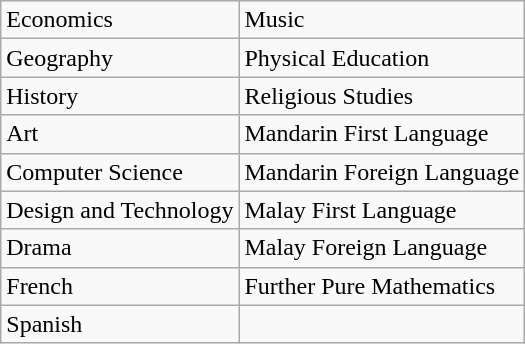<table class="wikitable">
<tr>
<td>Economics</td>
<td>Music</td>
</tr>
<tr>
<td>Geography</td>
<td>Physical Education</td>
</tr>
<tr>
<td>History</td>
<td>Religious Studies</td>
</tr>
<tr>
<td>Art</td>
<td>Mandarin First Language</td>
</tr>
<tr>
<td>Computer Science</td>
<td>Mandarin Foreign Language</td>
</tr>
<tr>
<td>Design and Technology</td>
<td>Malay First Language</td>
</tr>
<tr>
<td>Drama</td>
<td>Malay Foreign Language</td>
</tr>
<tr>
<td>French</td>
<td>Further Pure Mathematics</td>
</tr>
<tr>
<td>Spanish</td>
<td></td>
</tr>
</table>
